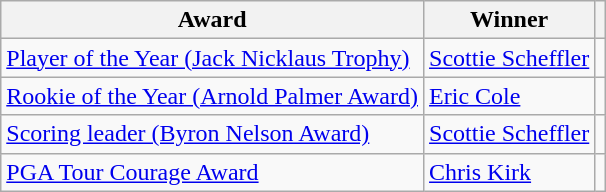<table class="wikitable">
<tr>
<th>Award</th>
<th>Winner</th>
<th></th>
</tr>
<tr>
<td><a href='#'>Player of the Year (Jack Nicklaus Trophy)</a></td>
<td> <a href='#'>Scottie Scheffler</a></td>
<td></td>
</tr>
<tr>
<td><a href='#'>Rookie of the Year (Arnold Palmer Award)</a></td>
<td> <a href='#'>Eric Cole</a></td>
<td></td>
</tr>
<tr>
<td><a href='#'>Scoring leader (Byron Nelson Award)</a></td>
<td> <a href='#'>Scottie Scheffler</a></td>
<td></td>
</tr>
<tr>
<td><a href='#'>PGA Tour Courage Award</a></td>
<td> <a href='#'>Chris Kirk</a></td>
<td></td>
</tr>
</table>
